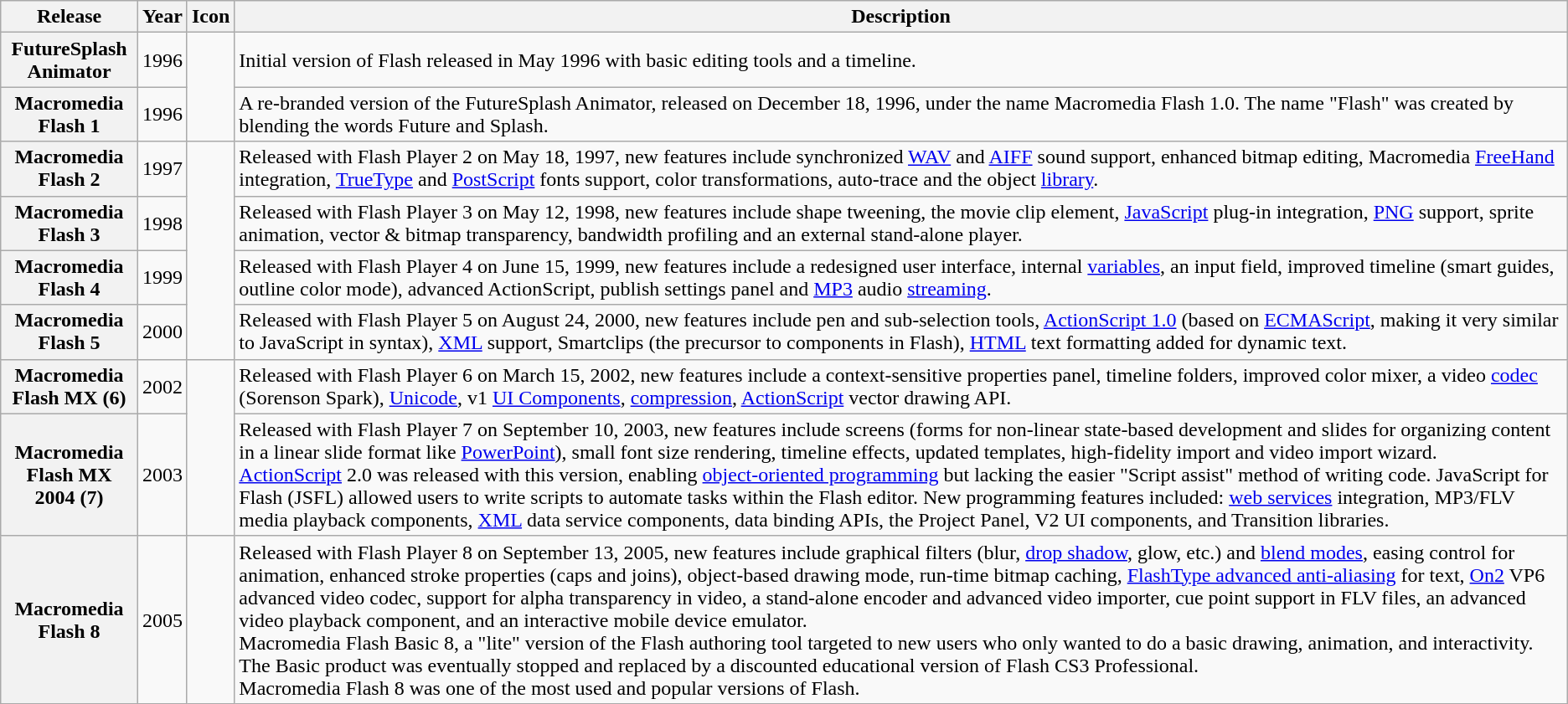<table class="wikitable">
<tr>
<th scope="col">Release</th>
<th scope="col">Year</th>
<th scope="col">Icon</th>
<th scope="col">Description</th>
</tr>
<tr>
<th scope="row">FutureSplash<br>Animator</th>
<td>1996</td>
<td rowspan=2></td>
<td>Initial version of Flash released in May 1996 with basic editing tools and a timeline.</td>
</tr>
<tr>
<th scope="row">Macromedia<br>Flash 1</th>
<td>1996</td>
<td>A re-branded version of the FutureSplash Animator, released on December 18, 1996, under the name Macromedia Flash 1.0. The name "Flash" was created by blending the words Future and Splash.</td>
</tr>
<tr>
<th scope="row">Macromedia<br>Flash 2</th>
<td>1997</td>
<td rowspan=4></td>
<td>Released with Flash Player 2 on May 18, 1997, new features include synchronized <a href='#'>WAV</a> and <a href='#'>AIFF</a> sound support, enhanced bitmap editing, Macromedia <a href='#'>FreeHand</a> integration, <a href='#'>TrueType</a> and <a href='#'>PostScript</a> fonts support, color transformations, auto-trace and the object <a href='#'>library</a>.</td>
</tr>
<tr>
<th scope="row">Macromedia<br>Flash 3</th>
<td>1998</td>
<td>Released with Flash Player 3 on May 12, 1998, new features include shape tweening, the movie clip element, <a href='#'>JavaScript</a> plug-in integration, <a href='#'>PNG</a> support, sprite animation, vector & bitmap transparency, bandwidth profiling and an external stand-alone player.</td>
</tr>
<tr>
<th scope="row">Macromedia<br>Flash 4</th>
<td>1999</td>
<td>Released with Flash Player 4 on June 15, 1999, new features include a redesigned user interface, internal <a href='#'>variables</a>, an input field, improved timeline (smart guides, outline color mode), advanced ActionScript, publish settings panel and <a href='#'>MP3</a> audio <a href='#'>streaming</a>.</td>
</tr>
<tr>
<th scope="row">Macromedia<br>Flash 5</th>
<td>2000</td>
<td>Released with Flash Player 5 on August 24, 2000, new features include pen and sub-selection tools, <a href='#'>ActionScript 1.0</a> (based on <a href='#'>ECMAScript</a>, making it very similar to JavaScript in syntax), <a href='#'>XML</a> support, Smartclips (the precursor to components in Flash), <a href='#'>HTML</a> text formatting added for dynamic text.</td>
</tr>
<tr>
<th scope="row">Macromedia<br>Flash MX (6)</th>
<td>2002</td>
<td rowspan=2><br></td>
<td>Released with Flash Player 6 on March 15, 2002, new features include a context-sensitive properties panel, timeline folders, improved color mixer, a video <a href='#'>codec</a> (Sorenson Spark), <a href='#'>Unicode</a>, v1 <a href='#'>UI Components</a>, <a href='#'>compression</a>, <a href='#'>ActionScript</a> vector drawing API.</td>
</tr>
<tr id="Flash MX 2004">
<th scope="row">Macromedia<br>Flash MX 2004 (7)</th>
<td>2003</td>
<td>Released with Flash Player 7 on September 10, 2003, new features include screens (forms for non-linear state-based development and slides for organizing content in a linear slide format like <a href='#'>PowerPoint</a>), small font size rendering, timeline effects, updated templates, high-fidelity import and video import wizard.<br><a href='#'>ActionScript</a> 2.0 was released with this version, enabling <a href='#'>object-oriented programming</a> but lacking the easier "Script assist" method of writing code. JavaScript for Flash (JSFL) allowed users to write scripts to automate tasks within the Flash editor. New programming features included: <a href='#'>web services</a> integration, MP3/FLV media playback components, <a href='#'>XML</a> data service components, data binding APIs, the Project Panel, V2 UI components, and Transition libraries.</td>
</tr>
<tr>
<th scope="row">Macromedia<br>Flash 8</th>
<td>2005</td>
<td></td>
<td>Released with Flash Player 8 on September 13, 2005, new features include graphical filters (blur, <a href='#'>drop shadow</a>, glow, etc.) and <a href='#'>blend modes</a>, easing control for animation, enhanced stroke properties (caps and joins), object-based drawing mode, run-time bitmap caching, <a href='#'>FlashType advanced anti-aliasing</a> for text, <a href='#'>On2</a> VP6 advanced video codec, support for alpha transparency in video, a stand-alone encoder and advanced video importer, cue point support in FLV files, an advanced video playback component, and an interactive mobile device emulator.<br>Macromedia Flash Basic 8, a "lite" version of the Flash authoring tool targeted to new users who only wanted to do a basic drawing, animation, and interactivity. The Basic product was eventually stopped and replaced by a discounted educational version of Flash CS3 Professional.<br>Macromedia Flash 8 was one of the most used and popular versions of Flash.</td>
</tr>
</table>
